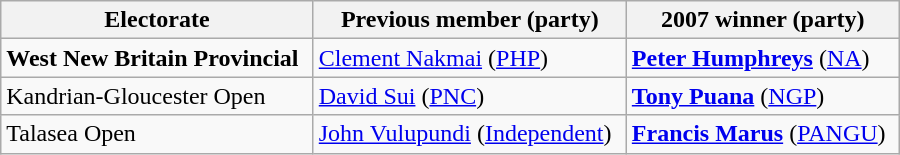<table class="wikitable" style="text-align: left;" width="600">
<tr>
<th>Electorate</th>
<th>Previous member (party)</th>
<th>2007 winner (party)</th>
</tr>
<tr>
<td><strong>West New Britain Provincial</strong></td>
<td><a href='#'>Clement Nakmai</a> (<a href='#'>PHP</a>)</td>
<td><strong><a href='#'>Peter Humphreys</a></strong> (<a href='#'>NA</a>) </td>
</tr>
<tr>
<td>Kandrian-Gloucester Open</td>
<td><a href='#'>David Sui</a> (<a href='#'>PNC</a>)</td>
<td><strong><a href='#'>Tony Puana</a></strong> (<a href='#'>NGP</a>) </td>
</tr>
<tr>
<td>Talasea Open</td>
<td><a href='#'>John Vulupundi</a> (<a href='#'>Independent</a>)</td>
<td><strong><a href='#'>Francis Marus</a></strong> (<a href='#'>PANGU</a>) </td>
</tr>
</table>
